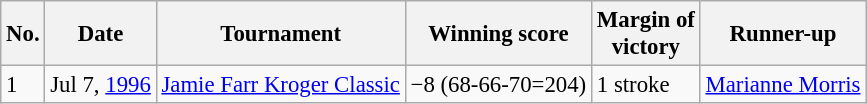<table class="wikitable" style="font-size:95%;">
<tr>
<th>No.</th>
<th>Date</th>
<th>Tournament</th>
<th>Winning score</th>
<th>Margin of<br>victory</th>
<th>Runner-up</th>
</tr>
<tr>
<td>1</td>
<td>Jul 7, <a href='#'>1996</a></td>
<td><a href='#'>Jamie Farr Kroger Classic</a></td>
<td>−8 (68-66-70=204)</td>
<td>1 stroke</td>
<td> <a href='#'>Marianne Morris</a></td>
</tr>
</table>
